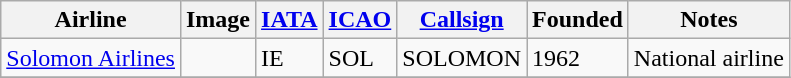<table class="wikitable sortable">
<tr valign="middle">
<th>Airline</th>
<th>Image</th>
<th><a href='#'>IATA</a></th>
<th><a href='#'>ICAO</a></th>
<th><a href='#'>Callsign</a></th>
<th>Founded</th>
<th>Notes</th>
</tr>
<tr>
<td><a href='#'>Solomon Airlines</a></td>
<td></td>
<td>IE</td>
<td>SOL</td>
<td>SOLOMON</td>
<td>1962</td>
<td>National airline</td>
</tr>
<tr>
</tr>
</table>
